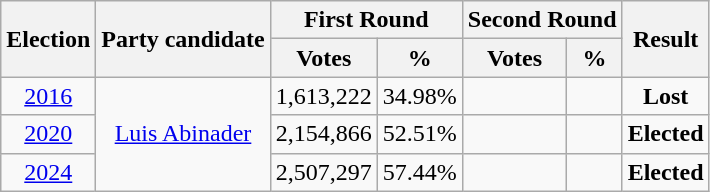<table class="wikitable" style="text-align:center">
<tr>
<th rowspan="2">Election</th>
<th rowspan="2">Party candidate</th>
<th colspan="2">First Round</th>
<th colspan="2">Second Round</th>
<th rowspan="2">Result</th>
</tr>
<tr>
<th>Votes</th>
<th>%</th>
<th>Votes</th>
<th>%</th>
</tr>
<tr>
<td><a href='#'>2016</a></td>
<td rowspan="3"><a href='#'>Luis Abinader</a></td>
<td>1,613,222</td>
<td>34.98%</td>
<td></td>
<td></td>
<td><strong>Lost</strong> </td>
</tr>
<tr>
<td><a href='#'>2020</a></td>
<td>2,154,866</td>
<td>52.51%</td>
<td></td>
<td></td>
<td><strong>Elected</strong> </td>
</tr>
<tr>
<td><a href='#'>2024</a></td>
<td>2,507,297</td>
<td>57.44%</td>
<td></td>
<td></td>
<td><strong>Elected</strong> </td>
</tr>
</table>
